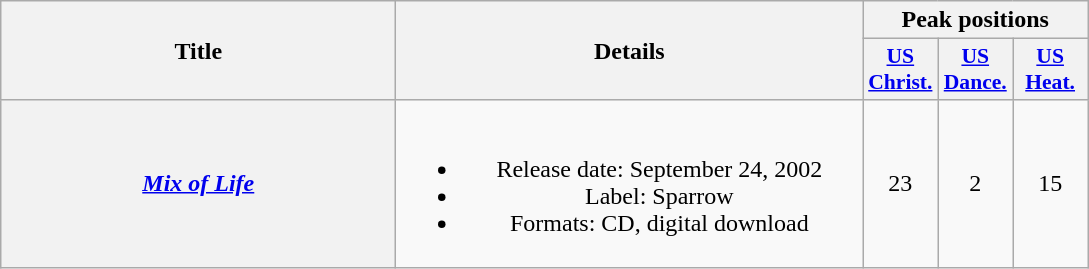<table class="wikitable plainrowheaders" style="text-align:center;">
<tr>
<th scope="col" rowspan="2" style="width:16em;">Title</th>
<th scope="col" rowspan="2" style="width:19em;">Details</th>
<th scope="col" colspan="3">Peak positions</th>
</tr>
<tr>
<th style="width:3em; font-size:90%"><a href='#'>US Christ.</a><br></th>
<th style="width:3em; font-size:90%"><a href='#'>US Dance.</a><br></th>
<th style="width:3em; font-size:90%"><a href='#'>US Heat.</a><br></th>
</tr>
<tr>
<th scope="row"><em><a href='#'>Mix of Life</a></em></th>
<td><br><ul><li>Release date: September 24, 2002</li><li>Label: Sparrow</li><li>Formats: CD, digital download</li></ul></td>
<td>23</td>
<td>2</td>
<td>15</td>
</tr>
</table>
